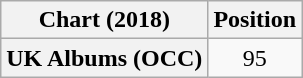<table class="wikitable plainrowheaders" style="text-align:center">
<tr>
<th scope="col">Chart (2018)</th>
<th scope="col">Position</th>
</tr>
<tr>
<th scope="row">UK Albums (OCC)</th>
<td>95</td>
</tr>
</table>
